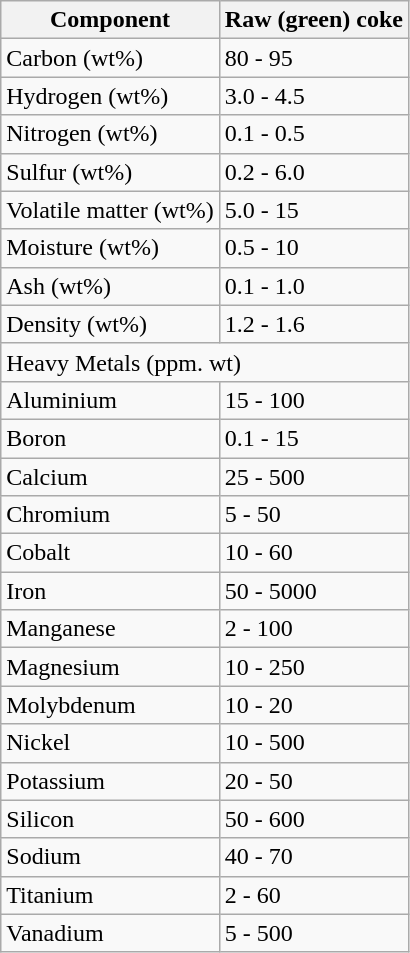<table class="wikitable">
<tr>
<th>Component</th>
<th>Raw (green) coke</th>
</tr>
<tr>
<td>Carbon (wt%)</td>
<td>80 - 95</td>
</tr>
<tr>
<td>Hydrogen (wt%)</td>
<td>3.0 - 4.5</td>
</tr>
<tr>
<td>Nitrogen (wt%)</td>
<td>0.1 - 0.5</td>
</tr>
<tr>
<td>Sulfur (wt%)</td>
<td>0.2 - 6.0</td>
</tr>
<tr>
<td>Volatile matter (wt%)</td>
<td>5.0 - 15</td>
</tr>
<tr>
<td>Moisture (wt%)</td>
<td>0.5 - 10</td>
</tr>
<tr>
<td>Ash (wt%)</td>
<td>0.1 - 1.0</td>
</tr>
<tr>
<td>Density (wt%)</td>
<td>1.2 - 1.6</td>
</tr>
<tr>
<td colspan="2">Heavy Metals (ppm. wt)</td>
</tr>
<tr>
<td>Aluminium</td>
<td>15 - 100</td>
</tr>
<tr>
<td>Boron</td>
<td>0.1 - 15</td>
</tr>
<tr>
<td>Calcium</td>
<td>25 - 500</td>
</tr>
<tr>
<td>Chromium</td>
<td>5 - 50</td>
</tr>
<tr>
<td>Cobalt</td>
<td>10 - 60</td>
</tr>
<tr>
<td>Iron</td>
<td>50 - 5000</td>
</tr>
<tr>
<td>Manganese</td>
<td>2 - 100</td>
</tr>
<tr>
<td>Magnesium</td>
<td>10 - 250</td>
</tr>
<tr>
<td>Molybdenum</td>
<td>10 - 20</td>
</tr>
<tr>
<td>Nickel</td>
<td>10 - 500</td>
</tr>
<tr>
<td>Potassium</td>
<td>20 - 50</td>
</tr>
<tr>
<td>Silicon</td>
<td>50 - 600</td>
</tr>
<tr>
<td>Sodium</td>
<td>40 - 70</td>
</tr>
<tr>
<td>Titanium</td>
<td>2 - 60</td>
</tr>
<tr>
<td>Vanadium</td>
<td>5 - 500</td>
</tr>
</table>
